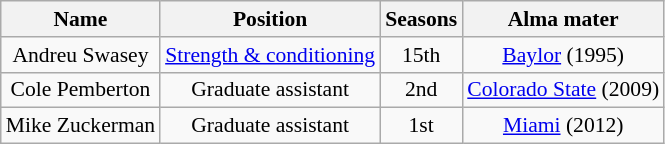<table class="wikitable" border="1" style="font-size:90%;">
<tr>
<th>Name</th>
<th>Position</th>
<th>Seasons</th>
<th>Alma mater</th>
</tr>
<tr style="text-align:center;">
<td>Andreu Swasey</td>
<td><a href='#'>Strength & conditioning</a></td>
<td>15th</td>
<td><a href='#'>Baylor</a> (1995)</td>
</tr>
<tr style="text-align:center;">
<td>Cole Pemberton</td>
<td>Graduate assistant</td>
<td>2nd</td>
<td><a href='#'>Colorado State</a> (2009)</td>
</tr>
<tr style="text-align:center;">
<td>Mike Zuckerman</td>
<td>Graduate assistant</td>
<td>1st</td>
<td><a href='#'>Miami</a> (2012)</td>
</tr>
</table>
